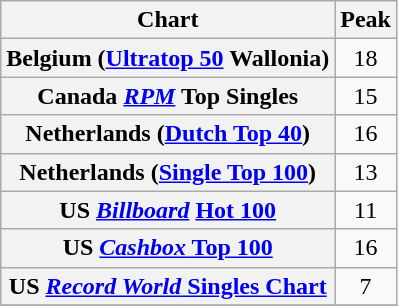<table class="wikitable sortable plainrowheaders" style="text-align:center;">
<tr>
<th scope="col">Chart</th>
<th scope="col">Peak</th>
</tr>
<tr>
<th scope="row">Belgium (<a href='#'>Ultratop 50</a> Wallonia)</th>
<td>18</td>
</tr>
<tr>
<th scope="row">Canada <em><a href='#'>RPM</a></em> Top Singles</th>
<td>15</td>
</tr>
<tr>
<th scope="row">Netherlands (<a href='#'>Dutch Top 40</a>)</th>
<td>16</td>
</tr>
<tr>
<th scope="row">Netherlands (<a href='#'>Single Top 100</a>)</th>
<td>13</td>
</tr>
<tr>
<th scope="row">US <em><a href='#'>Billboard</a></em> <a href='#'>Hot 100</a></th>
<td>11</td>
</tr>
<tr>
<th scope="row">US <a href='#'><em>Cashbox</em> Top 100</a></th>
<td>16</td>
</tr>
<tr>
<th scope="row">US <a href='#'><em>Record World</em> Singles Chart</a></th>
<td>7</td>
</tr>
<tr>
</tr>
</table>
